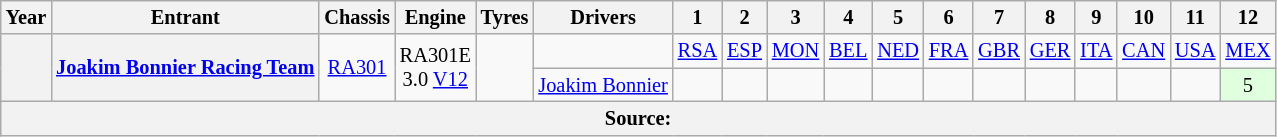<table class="wikitable" style="text-align:center; font-size:85%">
<tr>
<th>Year</th>
<th>Entrant</th>
<th>Chassis</th>
<th>Engine</th>
<th>Tyres</th>
<th>Drivers</th>
<th>1</th>
<th>2</th>
<th>3</th>
<th>4</th>
<th>5</th>
<th>6</th>
<th>7</th>
<th>8</th>
<th>9</th>
<th>10</th>
<th>11</th>
<th>12</th>
</tr>
<tr>
<th rowspan="2"></th>
<th rowspan="2"><a href='#'>Joakim Bonnier Racing Team</a></th>
<td rowspan="2"><a href='#'>RA301</a></td>
<td rowspan="2">RA301E<br>3.0 <a href='#'>V12</a></td>
<td rowspan="2"></td>
<td></td>
<td><a href='#'>RSA</a></td>
<td><a href='#'>ESP</a></td>
<td><a href='#'>MON</a></td>
<td><a href='#'>BEL</a></td>
<td><a href='#'>NED</a></td>
<td><a href='#'>FRA</a></td>
<td><a href='#'>GBR</a></td>
<td><a href='#'>GER</a></td>
<td><a href='#'>ITA</a></td>
<td><a href='#'>CAN</a></td>
<td><a href='#'>USA</a></td>
<td><a href='#'>MEX</a></td>
</tr>
<tr>
<td align="left"> <a href='#'>Joakim Bonnier</a></td>
<td></td>
<td></td>
<td></td>
<td></td>
<td></td>
<td></td>
<td></td>
<td></td>
<td></td>
<td></td>
<td></td>
<td style="background:#dfffdf;">5</td>
</tr>
<tr>
<th colspan="18">Source:</th>
</tr>
</table>
